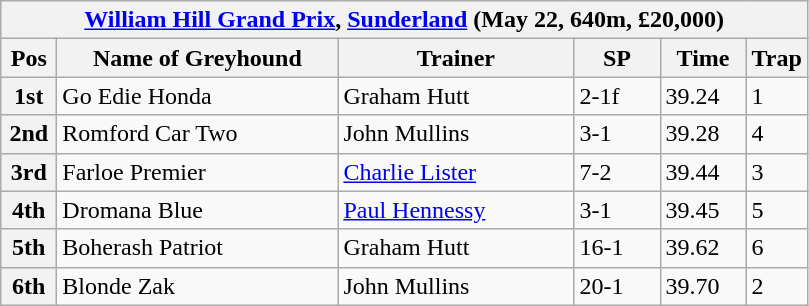<table class="wikitable">
<tr>
<th colspan="6"><a href='#'>William Hill Grand Prix</a>, <a href='#'>Sunderland</a> (May 22, 640m, £20,000)</th>
</tr>
<tr>
<th width=30>Pos</th>
<th width=180>Name of Greyhound</th>
<th width=150>Trainer</th>
<th width=50>SP</th>
<th width=50>Time</th>
<th width=30>Trap</th>
</tr>
<tr>
<th>1st</th>
<td>Go Edie Honda</td>
<td>Graham Hutt</td>
<td>2-1f</td>
<td>39.24</td>
<td>1</td>
</tr>
<tr>
<th>2nd</th>
<td>Romford Car Two</td>
<td>John Mullins</td>
<td>3-1</td>
<td>39.28</td>
<td>4</td>
</tr>
<tr>
<th>3rd</th>
<td>Farloe Premier</td>
<td><a href='#'>Charlie Lister</a></td>
<td>7-2</td>
<td>39.44</td>
<td>3</td>
</tr>
<tr>
<th>4th</th>
<td>Dromana Blue</td>
<td><a href='#'>Paul Hennessy</a></td>
<td>3-1</td>
<td>39.45</td>
<td>5</td>
</tr>
<tr>
<th>5th</th>
<td>Boherash Patriot</td>
<td>Graham Hutt</td>
<td>16-1</td>
<td>39.62</td>
<td>6</td>
</tr>
<tr>
<th>6th</th>
<td>Blonde Zak</td>
<td>John Mullins</td>
<td>20-1</td>
<td>39.70</td>
<td>2</td>
</tr>
</table>
